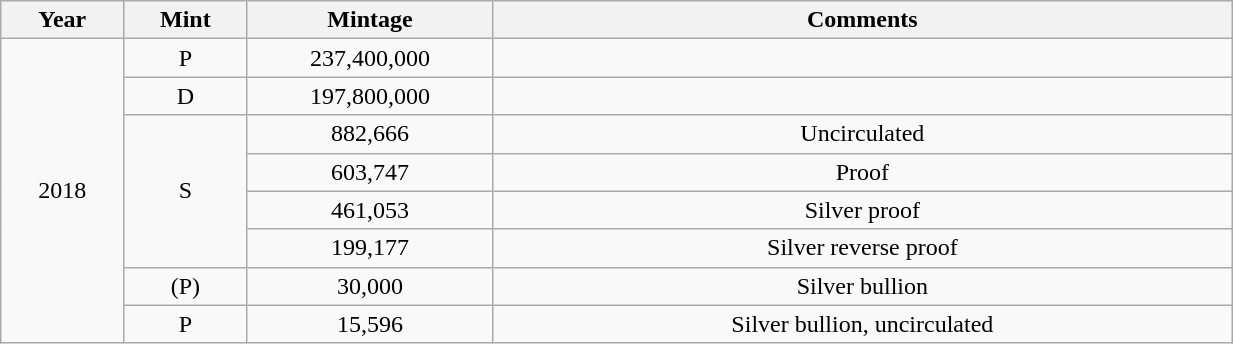<table class="wikitable sortable" style="min-width:65%; text-align:center;">
<tr>
<th width="10%">Year</th>
<th width="10%">Mint</th>
<th width="20%">Mintage</th>
<th width="60%">Comments</th>
</tr>
<tr>
<td rowspan="8">2018</td>
<td>P</td>
<td>237,400,000</td>
<td></td>
</tr>
<tr>
<td>D</td>
<td>197,800,000</td>
<td></td>
</tr>
<tr>
<td rowspan="4">S</td>
<td>882,666</td>
<td>Uncirculated</td>
</tr>
<tr>
<td>603,747</td>
<td>Proof</td>
</tr>
<tr>
<td>461,053</td>
<td>Silver proof</td>
</tr>
<tr>
<td>199,177</td>
<td>Silver reverse proof</td>
</tr>
<tr>
<td>(P)</td>
<td>30,000</td>
<td>Silver bullion</td>
</tr>
<tr>
<td>P</td>
<td>15,596</td>
<td>Silver bullion, uncirculated</td>
</tr>
</table>
